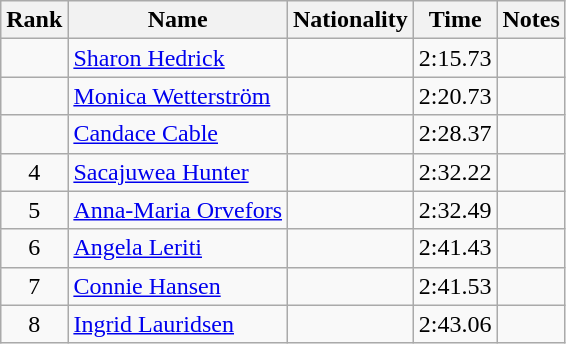<table class="wikitable sortable" style="text-align:center">
<tr>
<th>Rank</th>
<th>Name</th>
<th>Nationality</th>
<th>Time</th>
<th>Notes</th>
</tr>
<tr>
<td></td>
<td align=left><a href='#'>Sharon Hedrick</a></td>
<td align=left></td>
<td>2:15.73</td>
<td></td>
</tr>
<tr>
<td></td>
<td align=left><a href='#'>Monica Wetterström</a></td>
<td align=left></td>
<td>2:20.73</td>
<td></td>
</tr>
<tr>
<td></td>
<td align=left><a href='#'>Candace Cable</a></td>
<td align=left></td>
<td>2:28.37</td>
<td></td>
</tr>
<tr>
<td>4</td>
<td align=left><a href='#'>Sacajuwea Hunter</a></td>
<td align=left></td>
<td>2:32.22</td>
<td></td>
</tr>
<tr>
<td>5</td>
<td align=left><a href='#'>Anna-Maria Orvefors</a></td>
<td align=left></td>
<td>2:32.49</td>
<td></td>
</tr>
<tr>
<td>6</td>
<td align=left><a href='#'>Angela Leriti</a></td>
<td align=left></td>
<td>2:41.43</td>
<td></td>
</tr>
<tr>
<td>7</td>
<td align=left><a href='#'>Connie Hansen</a></td>
<td align=left></td>
<td>2:41.53</td>
<td></td>
</tr>
<tr>
<td>8</td>
<td align=left><a href='#'>Ingrid Lauridsen</a></td>
<td align=left></td>
<td>2:43.06</td>
<td></td>
</tr>
</table>
